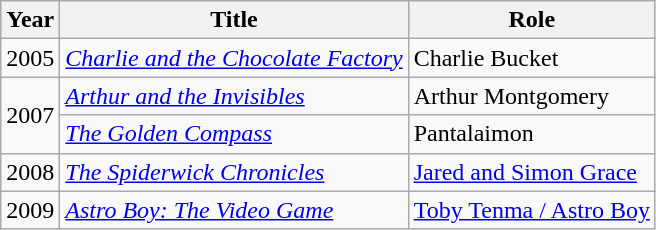<table class="wikitable sortable">
<tr>
<th>Year</th>
<th>Title</th>
<th>Role</th>
</tr>
<tr>
<td>2005</td>
<td><em><a href='#'>Charlie and the Chocolate Factory</a></em></td>
<td>Charlie Bucket</td>
</tr>
<tr>
<td rowspan="2">2007</td>
<td><em><a href='#'>Arthur and the Invisibles</a></em></td>
<td>Arthur Montgomery</td>
</tr>
<tr>
<td data-sort-value="Golden Compass, The"><em><a href='#'>The Golden Compass</a></em></td>
<td>Pantalaimon</td>
</tr>
<tr>
<td>2008</td>
<td data-sort-value="Spiderwick Chronicles, The"><em><a href='#'>The Spiderwick Chronicles</a></em></td>
<td><a href='#'>Jared and Simon Grace</a></td>
</tr>
<tr>
<td>2009</td>
<td><em><a href='#'>Astro Boy: The Video Game</a></em></td>
<td><a href='#'>Toby Tenma / Astro Boy</a></td>
</tr>
</table>
